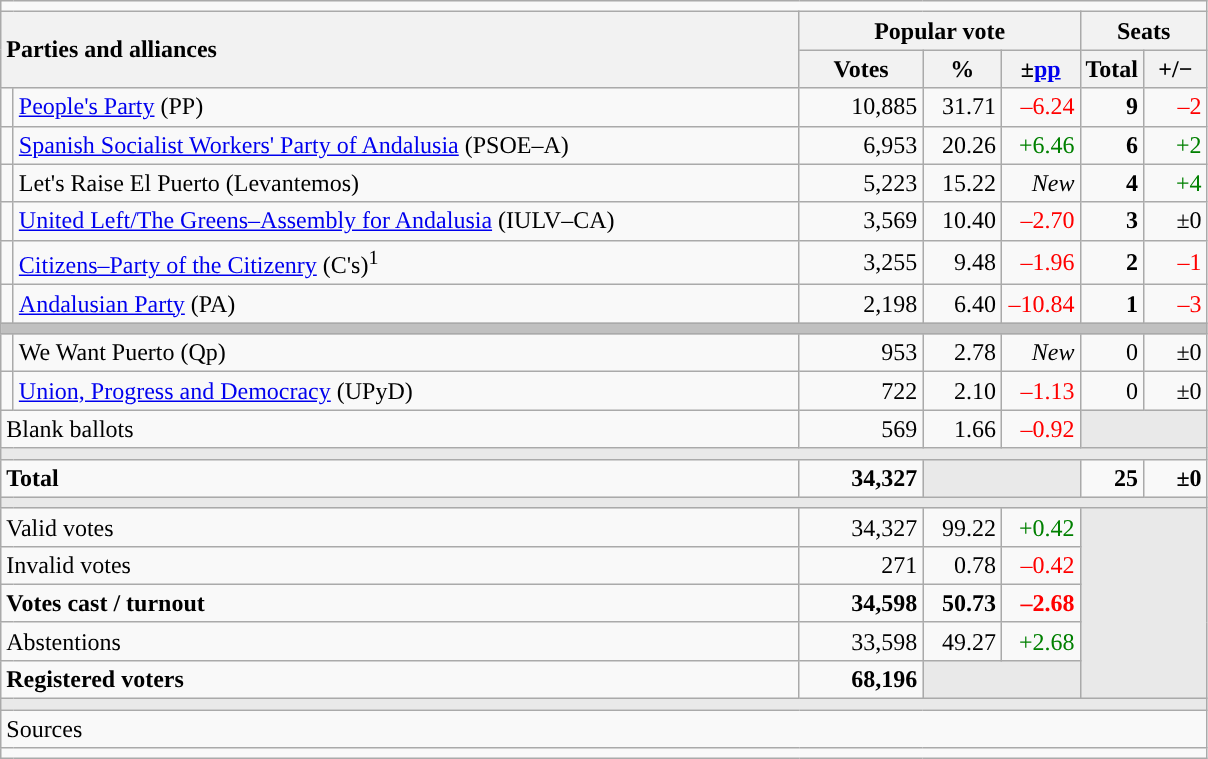<table class="wikitable" style="text-align:right;">
<tr>
<td colspan="7"></td>
</tr>
<tr>
<th style="text-align:left;" rowspan="2" colspan="2" width="525">Parties and alliances</th>
<th colspan="3">Popular vote</th>
<th colspan="2">Seats</th>
</tr>
<tr>
<th width="75">Votes</th>
<th width="45">%</th>
<th width="45">±<a href='#'>pp</a></th>
<th width="35">Total</th>
<th width="35">+/−</th>
</tr>
<tr>
<td width="1" style="color:inherit;background:"></td>
<td align="left"><a href='#'>People's Party</a> (PP)</td>
<td>10,885</td>
<td>31.71</td>
<td style="color:red;">–6.24</td>
<td><strong>9</strong></td>
<td style="color:red;">–2</td>
</tr>
<tr>
<td style="color:inherit;background:"></td>
<td align="left"><a href='#'>Spanish Socialist Workers' Party of Andalusia</a> (PSOE–A)</td>
<td>6,953</td>
<td>20.26</td>
<td style="color:green;">+6.46</td>
<td><strong>6</strong></td>
<td style="color:green;">+2</td>
</tr>
<tr>
<td style="color:inherit;background:"></td>
<td align="left">Let's Raise El Puerto (Levantemos)</td>
<td>5,223</td>
<td>15.22</td>
<td><em>New</em></td>
<td><strong>4</strong></td>
<td style="color:green;">+4</td>
</tr>
<tr>
<td style="color:inherit;background:"></td>
<td align="left"><a href='#'>United Left/The Greens–Assembly for Andalusia</a> (IULV–CA)</td>
<td>3,569</td>
<td>10.40</td>
<td style="color:red;">–2.70</td>
<td><strong>3</strong></td>
<td>±0</td>
</tr>
<tr>
<td style="color:inherit;background:"></td>
<td align="left"><a href='#'>Citizens–Party of the Citizenry</a> (C's)<sup>1</sup></td>
<td>3,255</td>
<td>9.48</td>
<td style="color:red;">–1.96</td>
<td><strong>2</strong></td>
<td style="color:red;">–1</td>
</tr>
<tr>
<td style="color:inherit;background:"></td>
<td align="left"><a href='#'>Andalusian Party</a> (PA)</td>
<td>2,198</td>
<td>6.40</td>
<td style="color:red;">–10.84</td>
<td><strong>1</strong></td>
<td style="color:red;">–3</td>
</tr>
<tr>
<td colspan="7" bgcolor="#C0C0C0"></td>
</tr>
<tr>
<td style="color:inherit;background:"></td>
<td align="left">We Want Puerto (Qp)</td>
<td>953</td>
<td>2.78</td>
<td><em>New</em></td>
<td>0</td>
<td>±0</td>
</tr>
<tr>
<td style="color:inherit;background:"></td>
<td align="left"><a href='#'>Union, Progress and Democracy</a> (UPyD)</td>
<td>722</td>
<td>2.10</td>
<td style="color:red;">–1.13</td>
<td>0</td>
<td>±0</td>
</tr>
<tr>
<td align="left" colspan="2">Blank ballots</td>
<td>569</td>
<td>1.66</td>
<td style="color:red;">–0.92</td>
<td bgcolor="#E9E9E9" colspan="2"></td>
</tr>
<tr>
<td colspan="7" bgcolor="#E9E9E9"></td>
</tr>
<tr style="font-weight:bold;">
<td align="left" colspan="2">Total</td>
<td>34,327</td>
<td bgcolor="#E9E9E9" colspan="2"></td>
<td>25</td>
<td>±0</td>
</tr>
<tr>
<td colspan="7" bgcolor="#E9E9E9"></td>
</tr>
<tr>
<td align="left" colspan="2">Valid votes</td>
<td>34,327</td>
<td>99.22</td>
<td style="color:green;">+0.42</td>
<td bgcolor="#E9E9E9" colspan="2" rowspan="5"></td>
</tr>
<tr>
<td align="left" colspan="2">Invalid votes</td>
<td>271</td>
<td>0.78</td>
<td style="color:red;">–0.42</td>
</tr>
<tr style="font-weight:bold;">
<td align="left" colspan="2">Votes cast / turnout</td>
<td>34,598</td>
<td>50.73</td>
<td style="color:red;">–2.68</td>
</tr>
<tr>
<td align="left" colspan="2">Abstentions</td>
<td>33,598</td>
<td>49.27</td>
<td style="color:green;">+2.68</td>
</tr>
<tr style="font-weight:bold;">
<td align="left" colspan="2">Registered voters</td>
<td>68,196</td>
<td bgcolor="#E9E9E9" colspan="2"></td>
</tr>
<tr>
<td colspan="7" bgcolor="#E9E9E9"></td>
</tr>
<tr>
<td align="left" colspan="7">Sources</td>
</tr>
<tr>
<td colspan="7" style="text-align:left; max-width:790px;"></td>
</tr>
</table>
